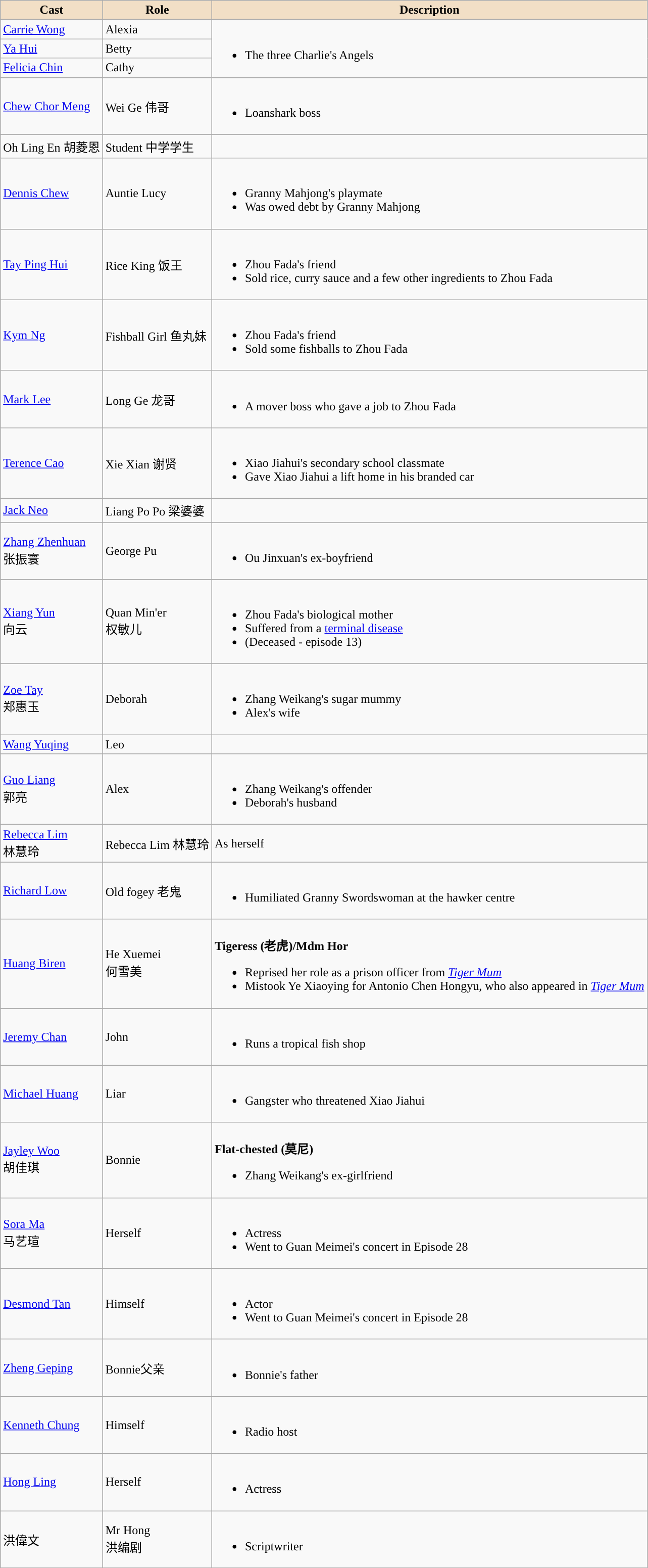<table class="wikitable">
<tr>
<th style="background:#f2dfc6;">Cast</th>
<th style="background:#f2dfc6;">Role</th>
<th style="background:#f2dfc6;">Description</th>
</tr>
<tr>
<td><a href='#'>Carrie Wong</a></td>
<td>Alexia</td>
<td rowspan=3><br><ul><li>The three Charlie's Angels</li></ul></td>
</tr>
<tr>
<td><a href='#'>Ya Hui</a></td>
<td>Betty</td>
</tr>
<tr>
<td><a href='#'>Felicia Chin</a></td>
<td>Cathy</td>
</tr>
<tr>
<td><a href='#'>Chew Chor Meng</a></td>
<td>Wei Ge 伟哥</td>
<td><br><ul><li>Loanshark boss</li></ul></td>
</tr>
<tr>
<td>Oh Ling En 胡菱恩</td>
<td>Student 中学学生</td>
<td></td>
</tr>
<tr>
<td><a href='#'>Dennis Chew</a></td>
<td>Auntie Lucy</td>
<td><br><ul><li>Granny Mahjong's playmate</li><li>Was owed debt by Granny Mahjong</li></ul></td>
</tr>
<tr>
<td><a href='#'>Tay Ping Hui</a></td>
<td>Rice King 饭王</td>
<td><br><ul><li>Zhou Fada's friend</li><li>Sold rice, curry sauce and a few other ingredients to Zhou Fada</li></ul></td>
</tr>
<tr>
<td><a href='#'>Kym Ng</a></td>
<td>Fishball Girl 鱼丸妹</td>
<td><br><ul><li>Zhou Fada's friend</li><li>Sold some fishballs to Zhou Fada</li></ul></td>
</tr>
<tr>
<td><a href='#'>Mark Lee</a></td>
<td>Long Ge 龙哥</td>
<td><br><ul><li>A mover boss who gave a job to Zhou Fada</li></ul></td>
</tr>
<tr>
<td><a href='#'>Terence Cao</a></td>
<td>Xie Xian 谢贤</td>
<td><br><ul><li>Xiao Jiahui's secondary school classmate</li><li>Gave Xiao Jiahui a lift home in his branded car</li></ul></td>
</tr>
<tr>
<td><a href='#'>Jack Neo</a></td>
<td>Liang Po Po 梁婆婆</td>
<td></td>
</tr>
<tr>
<td><a href='#'>Zhang Zhenhuan</a> <br> 张振寰</td>
<td>George Pu</td>
<td><br><ul><li>Ou Jinxuan's ex-boyfriend</li></ul></td>
</tr>
<tr>
<td><a href='#'>Xiang Yun</a> <br> 向云</td>
<td>Quan Min'er <br> 权敏儿</td>
<td><br><ul><li>Zhou Fada's biological mother</li><li>Suffered from a <a href='#'>terminal disease</a></li><li>(Deceased - episode 13)</li></ul></td>
</tr>
<tr>
<td><a href='#'>Zoe Tay</a> <br> 郑惠玉</td>
<td>Deborah</td>
<td><br><ul><li>Zhang Weikang's sugar mummy</li><li>Alex's wife</li></ul></td>
</tr>
<tr>
<td><a href='#'>Wang Yuqing</a></td>
<td>Leo</td>
<td></td>
</tr>
<tr>
<td><a href='#'>Guo Liang</a> <br> 郭亮</td>
<td>Alex</td>
<td><br><ul><li>Zhang Weikang's offender</li><li>Deborah's husband</li></ul></td>
</tr>
<tr>
<td><a href='#'>Rebecca Lim</a> <br> 林慧玲</td>
<td>Rebecca Lim 林慧玲</td>
<td>As herself</td>
</tr>
<tr>
<td><a href='#'>Richard Low</a></td>
<td>Old fogey 老鬼</td>
<td><br><ul><li>Humiliated Granny Swordswoman at the hawker centre</li></ul></td>
</tr>
<tr>
<td><a href='#'>Huang Biren</a></td>
<td>He Xuemei <br> 何雪美</td>
<td><br><strong>Tigeress (老虎)/Mdm Hor </strong><ul><li>Reprised her role as a prison officer from <em><a href='#'>Tiger Mum</a></em></li><li>Mistook Ye Xiaoying for Antonio Chen Hongyu, who also appeared in <em><a href='#'>Tiger Mum</a></em></li></ul></td>
</tr>
<tr>
<td><a href='#'>Jeremy Chan</a></td>
<td>John</td>
<td><br><ul><li>Runs a tropical fish shop</li></ul></td>
</tr>
<tr>
<td><a href='#'>Michael Huang</a></td>
<td>Liar</td>
<td><br><ul><li>Gangster who threatened Xiao Jiahui</li></ul></td>
</tr>
<tr>
<td><a href='#'>Jayley Woo</a> <br> 胡佳琪</td>
<td>Bonnie</td>
<td><br><strong>Flat-chested (莫尼)</strong><ul><li>Zhang Weikang's ex-girlfriend</li></ul></td>
</tr>
<tr>
<td><a href='#'>Sora Ma</a> <br> 马艺瑄</td>
<td>Herself</td>
<td><br><ul><li>Actress</li><li>Went to Guan Meimei's concert in Episode 28</li></ul></td>
</tr>
<tr>
<td><a href='#'>Desmond Tan</a></td>
<td>Himself</td>
<td><br><ul><li>Actor</li><li>Went to Guan Meimei's concert in Episode 28</li></ul></td>
</tr>
<tr>
<td><a href='#'>Zheng Geping</a></td>
<td>Bonnie父亲</td>
<td><br><ul><li>Bonnie's father</li></ul></td>
</tr>
<tr>
<td><a href='#'>Kenneth Chung</a></td>
<td>Himself</td>
<td><br><ul><li>Radio host</li></ul></td>
</tr>
<tr>
<td><a href='#'>Hong Ling</a></td>
<td>Herself</td>
<td><br><ul><li>Actress</li></ul></td>
</tr>
<tr>
<td>洪偉文</td>
<td>Mr Hong<br>洪编剧</td>
<td><br><ul><li>Scriptwriter</li></ul></td>
</tr>
</table>
